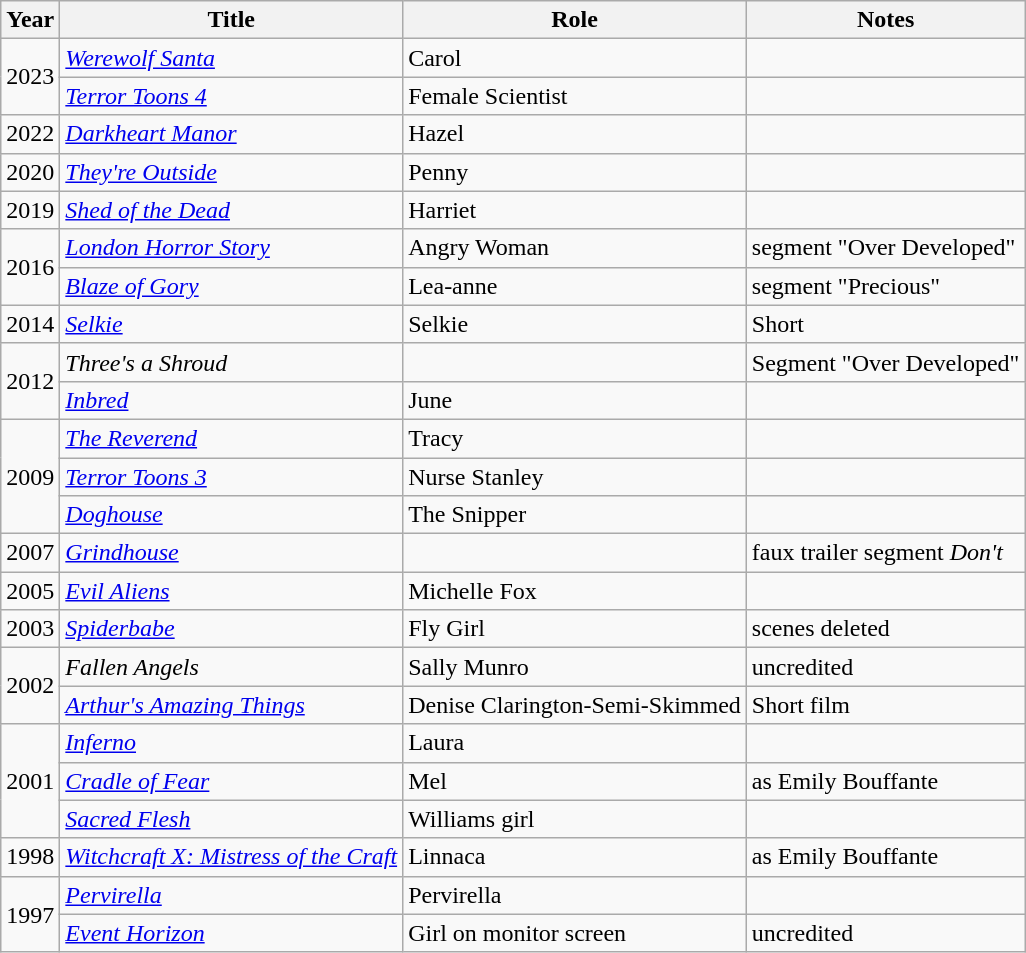<table class="wikitable sortable" border="1">
<tr>
<th>Year</th>
<th>Title</th>
<th>Role</th>
<th>Notes</th>
</tr>
<tr>
<td rowspan=2>2023</td>
<td><em><a href='#'>Werewolf Santa</a></em></td>
<td>Carol</td>
<td></td>
</tr>
<tr>
<td><em><a href='#'>Terror Toons 4</a></em></td>
<td>Female Scientist</td>
<td></td>
</tr>
<tr>
<td>2022</td>
<td><em><a href='#'>Darkheart Manor</a></em></td>
<td>Hazel</td>
<td></td>
</tr>
<tr>
<td>2020</td>
<td><em><a href='#'>They're Outside</a></em></td>
<td>Penny</td>
<td></td>
</tr>
<tr>
<td>2019</td>
<td><em><a href='#'>Shed of the Dead</a></em></td>
<td>Harriet</td>
<td></td>
</tr>
<tr>
<td rowspan="2">2016</td>
<td><em><a href='#'>London Horror Story</a></em></td>
<td>Angry Woman</td>
<td>segment "Over Developed"</td>
</tr>
<tr>
<td><em><a href='#'>Blaze of Gory</a></em></td>
<td>Lea-anne</td>
<td>segment "Precious"</td>
</tr>
<tr>
<td>2014</td>
<td><em><a href='#'>Selkie</a></em></td>
<td>Selkie</td>
<td>Short</td>
</tr>
<tr>
<td rowspan=2>2012</td>
<td><em>Three's a Shroud</em></td>
<td></td>
<td>Segment "Over Developed"</td>
</tr>
<tr>
<td><em><a href='#'>Inbred</a></em></td>
<td>June</td>
<td></td>
</tr>
<tr>
<td rowspan="3">2009</td>
<td><em><a href='#'>The Reverend</a></em></td>
<td>Tracy</td>
<td></td>
</tr>
<tr>
<td><em><a href='#'>Terror Toons 3</a></em></td>
<td>Nurse Stanley</td>
<td></td>
</tr>
<tr>
<td><em><a href='#'>Doghouse</a></em></td>
<td>The Snipper</td>
<td></td>
</tr>
<tr>
<td>2007</td>
<td><em><a href='#'>Grindhouse</a></em></td>
<td></td>
<td>faux trailer segment <em>Don't</em></td>
</tr>
<tr>
<td>2005</td>
<td><em><a href='#'>Evil Aliens</a></em></td>
<td>Michelle Fox</td>
<td></td>
</tr>
<tr>
<td>2003</td>
<td><em><a href='#'>Spiderbabe</a></em></td>
<td>Fly Girl</td>
<td>scenes deleted</td>
</tr>
<tr>
<td rowspan="2">2002</td>
<td><em>Fallen Angels</em></td>
<td>Sally Munro</td>
<td>uncredited</td>
</tr>
<tr>
<td><em><a href='#'>Arthur's Amazing Things</a></em></td>
<td>Denise Clarington-Semi-Skimmed</td>
<td>Short film</td>
</tr>
<tr>
<td rowspan="3">2001</td>
<td><em><a href='#'>Inferno</a></em></td>
<td>Laura</td>
<td></td>
</tr>
<tr>
<td><em><a href='#'>Cradle of Fear</a></em></td>
<td>Mel</td>
<td>as Emily Bouffante</td>
</tr>
<tr>
<td><em><a href='#'>Sacred Flesh</a></em></td>
<td>Williams girl</td>
<td></td>
</tr>
<tr>
<td>1998</td>
<td><em><a href='#'>Witchcraft X: Mistress of the Craft</a></em></td>
<td>Linnaca</td>
<td>as Emily Bouffante</td>
</tr>
<tr>
<td rowspan="2">1997</td>
<td><em><a href='#'>Pervirella</a></em></td>
<td>Pervirella</td>
<td></td>
</tr>
<tr>
<td><em><a href='#'>Event Horizon</a></em></td>
<td>Girl on monitor screen</td>
<td>uncredited</td>
</tr>
</table>
